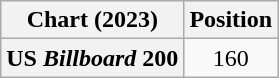<table class="wikitable plainrowheaders" style="text-align:center">
<tr>
<th scope="col">Chart (2023)</th>
<th scope="col">Position</th>
</tr>
<tr>
<th scope="row">US <em>Billboard</em> 200</th>
<td>160</td>
</tr>
</table>
